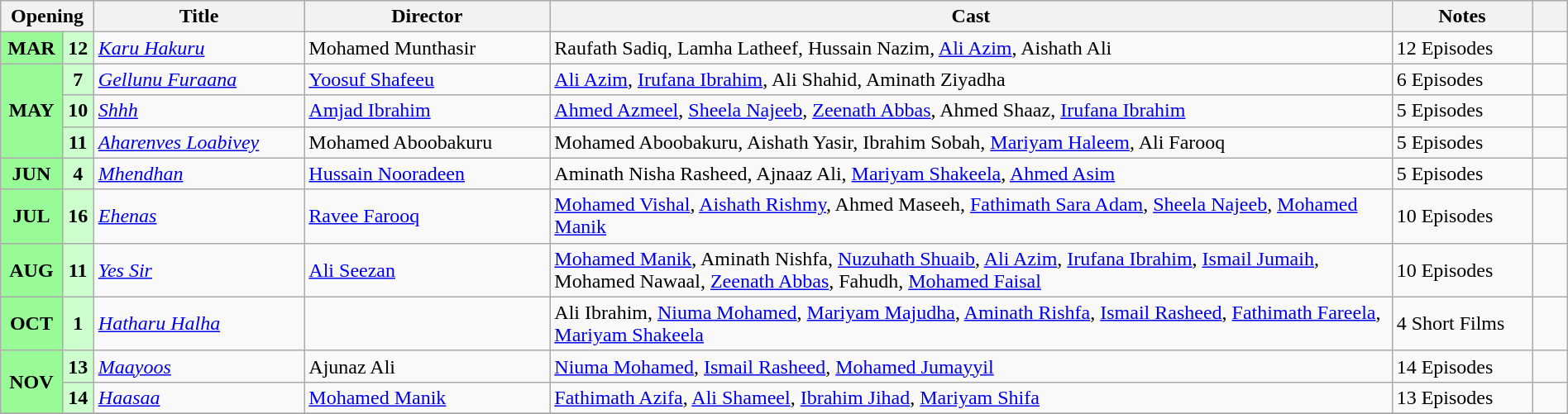<table class="wikitable plainrowheaders" width="100%">
<tr>
<th scope="col" colspan="2" width=4%>Opening</th>
<th scope="col" width=12%>Title</th>
<th scope="col" width=14%>Director</th>
<th scope="col" width=48%>Cast</th>
<th scope="col" width=8%>Notes</th>
<th scope="col" width=2%></th>
</tr>
<tr>
<td style="text-align:center; background:#98fb98; textcolor:#000;"><strong>MAR</strong></td>
<td style="text-align:center; textcolor:#000; background:#cdfecd;"><strong>12</strong></td>
<td><em><a href='#'>Karu Hakuru</a></em></td>
<td>Mohamed Munthasir</td>
<td>Raufath Sadiq, Lamha Latheef, Hussain Nazim, <a href='#'>Ali Azim</a>, Aishath Ali</td>
<td>12 Episodes</td>
<td style="text-align:center;"></td>
</tr>
<tr>
<td style="text-align:center; background:#98fb98; textcolor:#000;" rowspan="3"><strong>MAY</strong></td>
<td style="text-align:center; textcolor:#000; background:#cdfecd;"><strong>7</strong></td>
<td><em><a href='#'>Gellunu Furaana</a></em></td>
<td><a href='#'>Yoosuf Shafeeu</a></td>
<td><a href='#'>Ali Azim</a>, <a href='#'>Irufana Ibrahim</a>, Ali Shahid, Aminath Ziyadha</td>
<td>6 Episodes</td>
<td style="text-align:center;"></td>
</tr>
<tr>
<td style="text-align:center; textcolor:#000; background:#cdfecd;"><strong>10</strong></td>
<td><em><a href='#'>Shhh</a></em></td>
<td><a href='#'>Amjad Ibrahim</a></td>
<td><a href='#'>Ahmed Azmeel</a>, <a href='#'>Sheela Najeeb</a>, <a href='#'>Zeenath Abbas</a>, Ahmed Shaaz, <a href='#'>Irufana Ibrahim</a></td>
<td>5 Episodes</td>
<td style="text-align:center;"></td>
</tr>
<tr>
<td style="text-align:center; textcolor:#000; background:#cdfecd;"><strong>11</strong></td>
<td><em><a href='#'>Aharenves Loabivey</a></em></td>
<td>Mohamed Aboobakuru</td>
<td>Mohamed Aboobakuru, Aishath Yasir, Ibrahim Sobah, <a href='#'>Mariyam Haleem</a>, Ali Farooq</td>
<td>5 Episodes</td>
<td style="text-align:center;"></td>
</tr>
<tr>
<td style="text-align:center; background:#98fb98; textcolor:#000;"><strong>JUN</strong></td>
<td style="text-align:center; textcolor:#000; background:#cdfecd;"><strong>4</strong></td>
<td><em><a href='#'>Mhendhan</a></em></td>
<td><a href='#'>Hussain Nooradeen</a></td>
<td>Aminath Nisha Rasheed, Ajnaaz Ali, <a href='#'>Mariyam Shakeela</a>, <a href='#'>Ahmed Asim</a></td>
<td>5 Episodes</td>
<td style="text-align:center;"></td>
</tr>
<tr>
<td style="text-align:center; background:#98fb98; textcolor:#000;"><strong>JUL</strong></td>
<td style="text-align:center; textcolor:#000; background:#cdfecd;"><strong>16</strong></td>
<td><em><a href='#'>Ehenas</a></em></td>
<td><a href='#'>Ravee Farooq</a></td>
<td><a href='#'>Mohamed Vishal</a>, <a href='#'>Aishath Rishmy</a>, Ahmed Maseeh, <a href='#'>Fathimath Sara Adam</a>, <a href='#'>Sheela Najeeb</a>, <a href='#'>Mohamed Manik</a></td>
<td>10 Episodes</td>
<td style="text-align:center;"></td>
</tr>
<tr>
<td style="text-align:center; background:#98fb98; textcolor:#000;"><strong>AUG</strong></td>
<td style="text-align:center; textcolor:#000; background:#cdfecd;"><strong>11</strong></td>
<td><em><a href='#'>Yes Sir</a></em></td>
<td><a href='#'>Ali Seezan</a></td>
<td><a href='#'>Mohamed Manik</a>, Aminath Nishfa, <a href='#'>Nuzuhath Shuaib</a>, <a href='#'>Ali Azim</a>, <a href='#'>Irufana Ibrahim</a>, <a href='#'>Ismail Jumaih</a>, Mohamed Nawaal, <a href='#'>Zeenath Abbas</a>, Fahudh, <a href='#'>Mohamed Faisal</a></td>
<td>10 Episodes</td>
<td style="text-align:center;"></td>
</tr>
<tr>
<td style="text-align:center; background:#98fb98; textcolor:#000;"><strong>OCT</strong></td>
<td style="text-align:center; textcolor:#000; background:#cdfecd;"><strong>1</strong></td>
<td><em><a href='#'>Hatharu Halha</a></em></td>
<td></td>
<td>Ali Ibrahim, <a href='#'>Niuma Mohamed</a>, <a href='#'>Mariyam Majudha</a>, <a href='#'>Aminath Rishfa</a>, <a href='#'>Ismail Rasheed</a>, <a href='#'>Fathimath Fareela</a>, <a href='#'>Mariyam Shakeela</a></td>
<td>4 Short Films</td>
<td style="text-align:center;"></td>
</tr>
<tr>
<td rowspan="2" style="text-align:center; background:#98fb98; textcolor:#000;"><strong>NOV</strong></td>
<td style="text-align:center; textcolor:#000; background:#cdfecd;"><strong>13</strong></td>
<td><em><a href='#'>Maayoos</a></em></td>
<td>Ajunaz Ali</td>
<td><a href='#'>Niuma Mohamed</a>, <a href='#'>Ismail Rasheed</a>, <a href='#'>Mohamed Jumayyil</a></td>
<td>14 Episodes</td>
<td style="text-align:center;"></td>
</tr>
<tr>
<td style="text-align:center; textcolor:#000; background:#cdfecd;"><strong>14</strong></td>
<td><em><a href='#'>Haasaa</a></em></td>
<td><a href='#'>Mohamed Manik</a></td>
<td><a href='#'>Fathimath Azifa</a>, <a href='#'>Ali Shameel</a>, <a href='#'>Ibrahim Jihad</a>, <a href='#'>Mariyam Shifa</a></td>
<td>13 Episodes</td>
<td style="text-align:center;"></td>
</tr>
<tr>
</tr>
</table>
